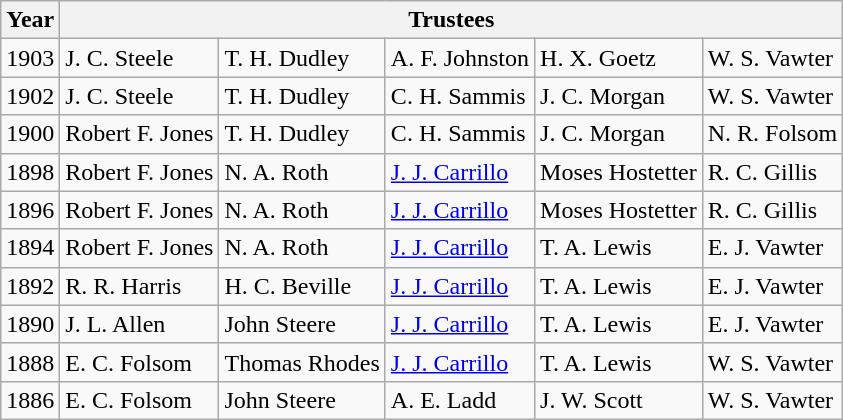<table class="wikitable">
<tr>
<th rowspan="1"><strong>Year</strong></th>
<th colspan="5"><strong>Trustees</strong></th>
</tr>
<tr>
<td>1903</td>
<td>J. C. Steele</td>
<td>T. H. Dudley</td>
<td>A. F. Johnston</td>
<td>H. X. Goetz</td>
<td>W. S. Vawter</td>
</tr>
<tr>
<td>1902</td>
<td>J. C. Steele</td>
<td>T. H. Dudley</td>
<td>C. H. Sammis</td>
<td>J. C. Morgan</td>
<td>W. S. Vawter</td>
</tr>
<tr>
<td>1900</td>
<td>Robert F. Jones</td>
<td>T. H. Dudley</td>
<td>C. H. Sammis</td>
<td>J. C. Morgan</td>
<td>N. R. Folsom</td>
</tr>
<tr>
<td>1898</td>
<td>Robert F. Jones</td>
<td>N. A. Roth</td>
<td><a href='#'>J. J. Carrillo</a></td>
<td>Moses Hostetter</td>
<td>R. C. Gillis</td>
</tr>
<tr>
<td>1896</td>
<td>Robert F. Jones</td>
<td>N. A. Roth</td>
<td><a href='#'>J. J. Carrillo</a></td>
<td>Moses Hostetter</td>
<td>R. C. Gillis</td>
</tr>
<tr>
<td>1894</td>
<td>Robert F. Jones</td>
<td>N. A. Roth</td>
<td><a href='#'>J. J. Carrillo</a></td>
<td>T. A. Lewis</td>
<td>E. J. Vawter</td>
</tr>
<tr>
<td>1892</td>
<td>R. R. Harris</td>
<td>H. C. Beville</td>
<td><a href='#'>J. J. Carrillo</a></td>
<td>T. A. Lewis</td>
<td>E. J. Vawter</td>
</tr>
<tr>
<td>1890</td>
<td>J. L. Allen</td>
<td>John Steere</td>
<td><a href='#'>J. J. Carrillo</a></td>
<td>T. A. Lewis</td>
<td>E. J. Vawter</td>
</tr>
<tr>
<td>1888</td>
<td>E. C. Folsom</td>
<td>Thomas Rhodes</td>
<td><a href='#'>J. J. Carrillo</a></td>
<td>T. A. Lewis</td>
<td>W. S. Vawter</td>
</tr>
<tr>
<td>1886</td>
<td>E. C. Folsom</td>
<td>John Steere</td>
<td>A. E. Ladd</td>
<td>J. W. Scott</td>
<td>W. S. Vawter</td>
</tr>
</table>
